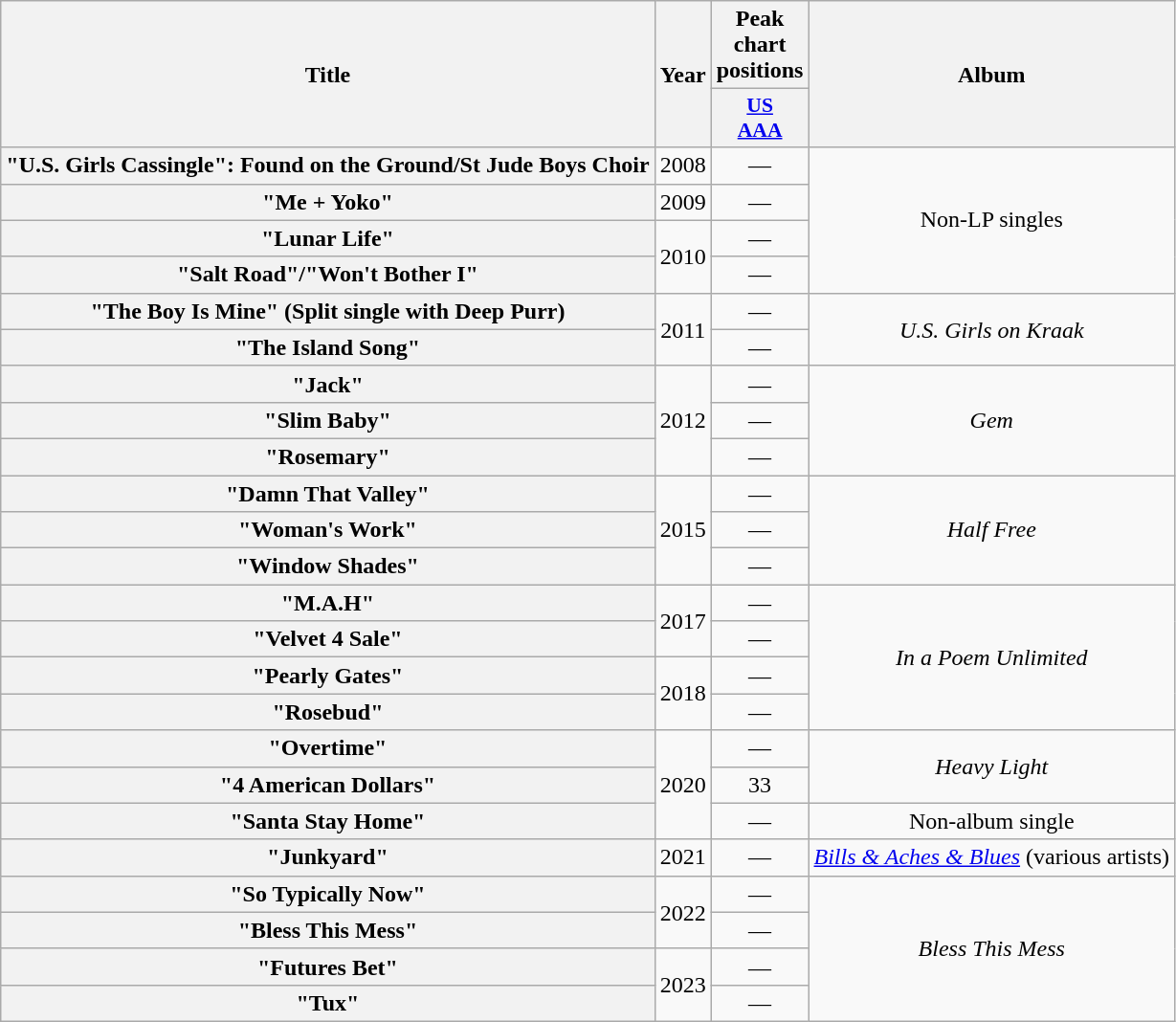<table class="wikitable plainrowheaders" style="text-align:center;">
<tr>
<th rowspan="2">Title</th>
<th rowspan="2">Year</th>
<th>Peak chart positions</th>
<th rowspan="2">Album</th>
</tr>
<tr>
<th scope="col" style="width:3em;font-size:90%;"><a href='#'>US<br>AAA</a><br></th>
</tr>
<tr>
<th scope="row">"U.S. Girls Cassingle": Found on the Ground/St Jude Boys Choir</th>
<td>2008</td>
<td style="text-align:center">—</td>
<td rowspan="4">Non-LP singles</td>
</tr>
<tr>
<th scope="row">"Me + Yoko"</th>
<td>2009</td>
<td style="text-align:center">—</td>
</tr>
<tr>
<th scope="row">"Lunar Life"</th>
<td rowspan="2">2010</td>
<td style="text-align:center">—</td>
</tr>
<tr>
<th scope="row">"Salt Road"/"Won't Bother I"</th>
<td style="text-align:center">—</td>
</tr>
<tr>
<th scope="row">"The Boy Is Mine" (Split single with Deep Purr)</th>
<td rowspan="2">2011</td>
<td style="text-align:center">—</td>
<td rowspan="2"><em>U.S. Girls on Kraak</em></td>
</tr>
<tr>
<th scope="row">"The Island Song"</th>
<td style="text-align:center">—</td>
</tr>
<tr>
<th scope="row">"Jack"</th>
<td rowspan="3">2012</td>
<td style="text-align:center">—</td>
<td rowspan="3"><em>Gem</em></td>
</tr>
<tr>
<th scope="row">"Slim Baby"</th>
<td style="text-align:center">—</td>
</tr>
<tr>
<th scope="row">"Rosemary"</th>
<td style="text-align:center">—</td>
</tr>
<tr>
<th scope="row">"Damn That Valley"</th>
<td rowspan="3">2015</td>
<td style="text-align:center">—</td>
<td rowspan="3"><em>Half Free</em></td>
</tr>
<tr>
<th scope="row">"Woman's Work"</th>
<td style="text-align:center">—</td>
</tr>
<tr>
<th scope="row">"Window Shades"</th>
<td style="text-align:center">—</td>
</tr>
<tr>
<th scope="row">"M.A.H"</th>
<td rowspan="2">2017</td>
<td style="text-align:center">—</td>
<td rowspan="4"><em>In a Poem Unlimited</em></td>
</tr>
<tr>
<th scope="row">"Velvet 4 Sale"</th>
<td style="text-align:center">—</td>
</tr>
<tr>
<th scope="row">"Pearly Gates"</th>
<td rowspan="2">2018</td>
<td style="text-align:center">—</td>
</tr>
<tr>
<th scope="row">"Rosebud"</th>
<td style="text-align:center">—</td>
</tr>
<tr>
<th scope="row">"Overtime"</th>
<td rowspan="3">2020</td>
<td style="text-align:center">—</td>
<td rowspan="2"><em>Heavy Light</em></td>
</tr>
<tr>
<th scope="row">"4 American Dollars"</th>
<td style="text-align:center">33</td>
</tr>
<tr>
<th scope="row">"Santa Stay Home"</th>
<td style="text-align:center">—</td>
<td>Non-album single</td>
</tr>
<tr>
<th scope="row">"Junkyard"</th>
<td>2021</td>
<td style="text-align:center">—</td>
<td><em><a href='#'>Bills & Aches & Blues</a></em> (various artists)</td>
</tr>
<tr>
<th scope="row">"So Typically Now"</th>
<td rowspan="2">2022</td>
<td style="text-align:center">—</td>
<td rowspan="4"><em>Bless This Mess</em></td>
</tr>
<tr>
<th scope="row">"Bless This Mess"</th>
<td style="text-align:center">—</td>
</tr>
<tr>
<th scope="row">"Futures Bet"</th>
<td rowspan="2">2023</td>
<td style="text-align:center">—</td>
</tr>
<tr>
<th scope="row">"Tux"</th>
<td style="text-align:center">—</td>
</tr>
</table>
